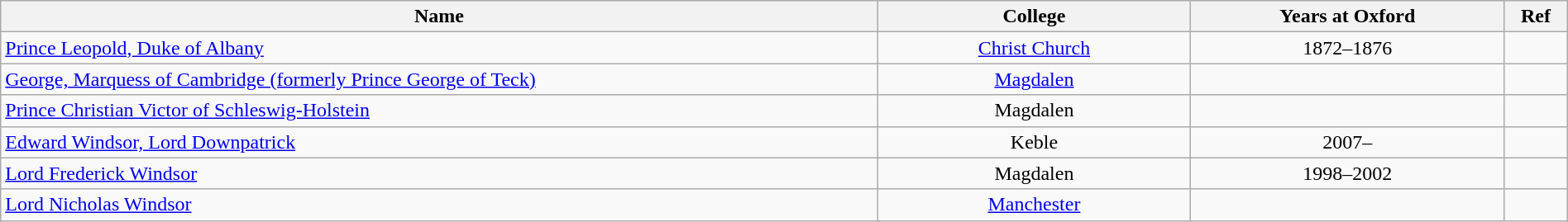<table class="wikitable sortable" style="width:100%">
<tr>
<th width="*">Name</th>
<th width="20%">College</th>
<th width="20%">Years at Oxford</th>
<th width="*">Ref</th>
</tr>
<tr valign="top">
<td><a href='#'>Prince Leopold, Duke of Albany</a></td>
<td align="center"><a href='#'>Christ Church</a></td>
<td align="center">1872–1876</td>
<td align="center"></td>
</tr>
<tr valign="top">
<td><a href='#'>George, Marquess of Cambridge (formerly Prince George of Teck)</a></td>
<td align="center"><a href='#'>Magdalen</a></td>
<td align="center"></td>
<td align="center"></td>
</tr>
<tr valign="top">
<td><a href='#'>Prince Christian Victor of Schleswig-Holstein</a></td>
<td align="center">Magdalen</td>
<td align="center"></td>
<td align="center"></td>
</tr>
<tr valign="top">
<td><a href='#'>Edward Windsor, Lord Downpatrick</a></td>
<td align="center">Keble</td>
<td align="center">2007–</td>
<td align="center"></td>
</tr>
<tr valign="top">
<td><a href='#'>Lord Frederick Windsor</a></td>
<td align="center">Magdalen</td>
<td align="center">1998–2002</td>
<td align="center"></td>
</tr>
<tr valign="top">
<td><a href='#'>Lord Nicholas Windsor</a></td>
<td align="center"><a href='#'>Manchester</a></td>
<td align="center"></td>
<td align="center"></td>
</tr>
</table>
